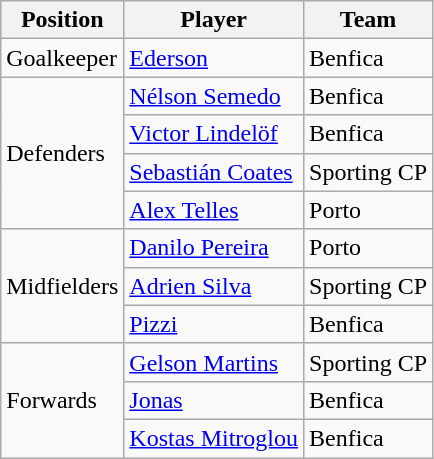<table class="wikitable">
<tr>
<th>Position</th>
<th>Player</th>
<th>Team</th>
</tr>
<tr>
<td>Goalkeeper</td>
<td> <a href='#'>Ederson</a></td>
<td>Benfica</td>
</tr>
<tr>
<td rowspan="4">Defenders</td>
<td> <a href='#'>Nélson Semedo</a></td>
<td>Benfica</td>
</tr>
<tr>
<td> <a href='#'>Victor Lindelöf</a></td>
<td>Benfica</td>
</tr>
<tr>
<td> <a href='#'>Sebastián Coates</a></td>
<td>Sporting CP</td>
</tr>
<tr>
<td> <a href='#'>Alex Telles</a></td>
<td>Porto</td>
</tr>
<tr>
<td rowspan="3">Midfielders</td>
<td> <a href='#'>Danilo Pereira</a></td>
<td>Porto</td>
</tr>
<tr>
<td> <a href='#'>Adrien Silva</a></td>
<td>Sporting CP</td>
</tr>
<tr>
<td> <a href='#'>Pizzi</a></td>
<td>Benfica</td>
</tr>
<tr>
<td rowspan="3">Forwards</td>
<td> <a href='#'>Gelson Martins</a></td>
<td>Sporting CP</td>
</tr>
<tr>
<td> <a href='#'>Jonas</a></td>
<td>Benfica</td>
</tr>
<tr>
<td> <a href='#'>Kostas Mitroglou</a></td>
<td>Benfica</td>
</tr>
</table>
